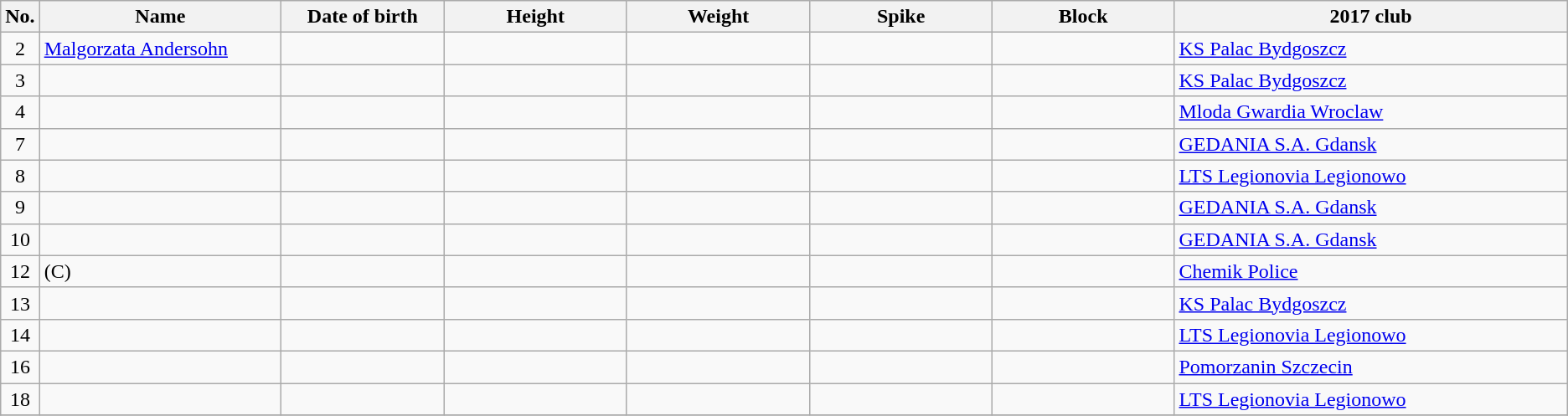<table class="wikitable sortable" style="font-size:100%; text-align:center;">
<tr>
<th>No.</th>
<th style="width:12em">Name</th>
<th style="width:8em">Date of birth</th>
<th style="width:9em">Height</th>
<th style="width:9em">Weight</th>
<th style="width:9em">Spike</th>
<th style="width:9em">Block</th>
<th style="width:20em">2017 club</th>
</tr>
<tr>
<td>2</td>
<td align=left><a href='#'>Malgorzata Andersohn</a></td>
<td align=right></td>
<td></td>
<td></td>
<td></td>
<td></td>
<td align=left> <a href='#'>KS Palac Bydgoszcz</a></td>
</tr>
<tr>
<td>3</td>
<td align=left></td>
<td align=right></td>
<td></td>
<td></td>
<td></td>
<td></td>
<td align=left> <a href='#'>KS Palac Bydgoszcz</a></td>
</tr>
<tr>
<td>4</td>
<td align=left></td>
<td align=right></td>
<td></td>
<td></td>
<td></td>
<td></td>
<td align=left> <a href='#'>Mloda Gwardia Wroclaw</a></td>
</tr>
<tr>
<td>7</td>
<td align=left></td>
<td align=right></td>
<td></td>
<td></td>
<td></td>
<td></td>
<td align=left> <a href='#'>GEDANIA S.A. Gdansk</a></td>
</tr>
<tr>
<td>8</td>
<td align=left></td>
<td align=right></td>
<td></td>
<td></td>
<td></td>
<td></td>
<td align=left> <a href='#'>LTS Legionovia Legionowo</a></td>
</tr>
<tr>
<td>9</td>
<td align=left></td>
<td align=right></td>
<td></td>
<td></td>
<td></td>
<td></td>
<td align=left> <a href='#'>GEDANIA S.A. Gdansk</a></td>
</tr>
<tr>
<td>10</td>
<td align=left></td>
<td align=right></td>
<td></td>
<td></td>
<td></td>
<td></td>
<td align=left> <a href='#'>GEDANIA S.A. Gdansk</a></td>
</tr>
<tr>
<td>12</td>
<td align=left> (C)</td>
<td align=right></td>
<td></td>
<td></td>
<td></td>
<td></td>
<td align=left> <a href='#'>Chemik Police</a></td>
</tr>
<tr>
<td>13</td>
<td align=left></td>
<td align=right></td>
<td></td>
<td></td>
<td></td>
<td></td>
<td align=left> <a href='#'>KS Palac Bydgoszcz</a></td>
</tr>
<tr>
<td>14</td>
<td align=left></td>
<td align=right></td>
<td></td>
<td></td>
<td></td>
<td></td>
<td align=left> <a href='#'>LTS Legionovia Legionowo</a></td>
</tr>
<tr>
<td>16</td>
<td align=left></td>
<td align=right></td>
<td></td>
<td></td>
<td></td>
<td></td>
<td align=left> <a href='#'>Pomorzanin Szczecin</a></td>
</tr>
<tr>
<td>18</td>
<td align=left></td>
<td align="right"></td>
<td></td>
<td></td>
<td></td>
<td></td>
<td align=left> <a href='#'>LTS Legionovia Legionowo</a></td>
</tr>
<tr>
</tr>
</table>
